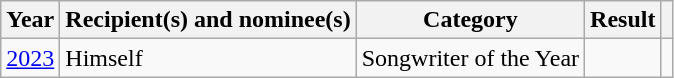<table class="wikitable sortable plainrowheaders">
<tr>
<th scope="col">Year</th>
<th scope="col">Recipient(s) and nominee(s)</th>
<th scope="col">Category</th>
<th scope="col">Result</th>
<th scope="col" class="unsortable"></th>
</tr>
<tr>
<td><a href='#'>2023</a></td>
<td>Himself</td>
<td>Songwriter of the Year</td>
<td></td>
<td align="center"></td>
</tr>
</table>
